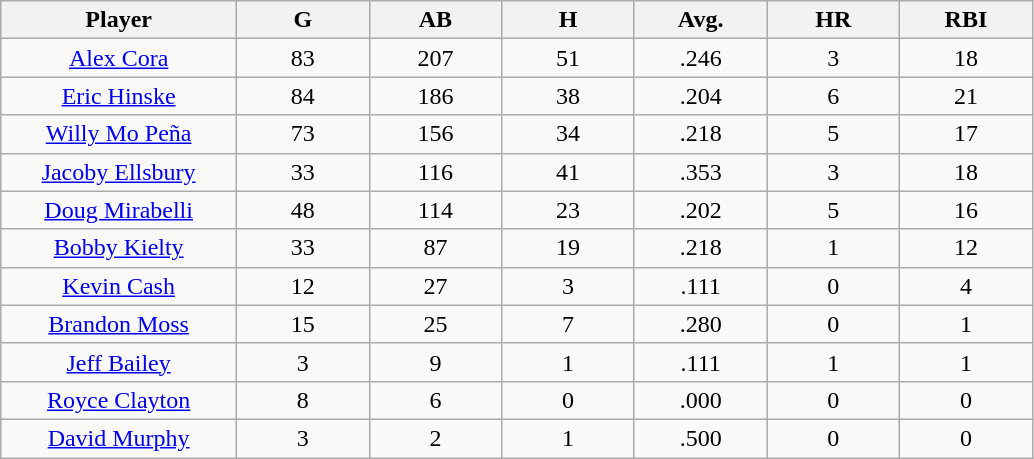<table class="wikitable sortable">
<tr>
<th bgcolor="#DDDDFF" width="16%">Player</th>
<th bgcolor="#DDDDFF" width="9%">G</th>
<th bgcolor="#DDDDFF" width="9%">AB</th>
<th bgcolor="#DDDDFF" width="9%">H</th>
<th bgcolor="#DDDDFF" width="9%">Avg.</th>
<th bgcolor="#DDDDFF" width="9%">HR</th>
<th bgcolor="#DDDDFF" width="9%">RBI</th>
</tr>
<tr align="center">
<td><a href='#'>Alex Cora</a></td>
<td>83</td>
<td>207</td>
<td>51</td>
<td>.246</td>
<td>3</td>
<td>18</td>
</tr>
<tr align="center">
<td><a href='#'>Eric Hinske</a></td>
<td>84</td>
<td>186</td>
<td>38</td>
<td>.204</td>
<td>6</td>
<td>21</td>
</tr>
<tr align="center">
<td><a href='#'>Willy Mo Peña</a></td>
<td>73</td>
<td>156</td>
<td>34</td>
<td>.218</td>
<td>5</td>
<td>17</td>
</tr>
<tr align="center">
<td><a href='#'>Jacoby Ellsbury</a></td>
<td>33</td>
<td>116</td>
<td>41</td>
<td>.353</td>
<td>3</td>
<td>18</td>
</tr>
<tr align="center">
<td><a href='#'>Doug Mirabelli</a></td>
<td>48</td>
<td>114</td>
<td>23</td>
<td>.202</td>
<td>5</td>
<td>16</td>
</tr>
<tr align="center">
<td><a href='#'>Bobby Kielty</a></td>
<td>33</td>
<td>87</td>
<td>19</td>
<td>.218</td>
<td>1</td>
<td>12</td>
</tr>
<tr align="center">
<td><a href='#'>Kevin Cash</a></td>
<td>12</td>
<td>27</td>
<td>3</td>
<td>.111</td>
<td>0</td>
<td>4</td>
</tr>
<tr align="center">
<td><a href='#'>Brandon Moss</a></td>
<td>15</td>
<td>25</td>
<td>7</td>
<td>.280</td>
<td>0</td>
<td>1</td>
</tr>
<tr align="center">
<td><a href='#'>Jeff Bailey</a></td>
<td>3</td>
<td>9</td>
<td>1</td>
<td>.111</td>
<td>1</td>
<td>1</td>
</tr>
<tr align="center">
<td><a href='#'>Royce Clayton</a></td>
<td>8</td>
<td>6</td>
<td>0</td>
<td>.000</td>
<td>0</td>
<td>0</td>
</tr>
<tr align="center">
<td><a href='#'>David Murphy</a></td>
<td>3</td>
<td>2</td>
<td>1</td>
<td>.500</td>
<td>0</td>
<td>0</td>
</tr>
</table>
